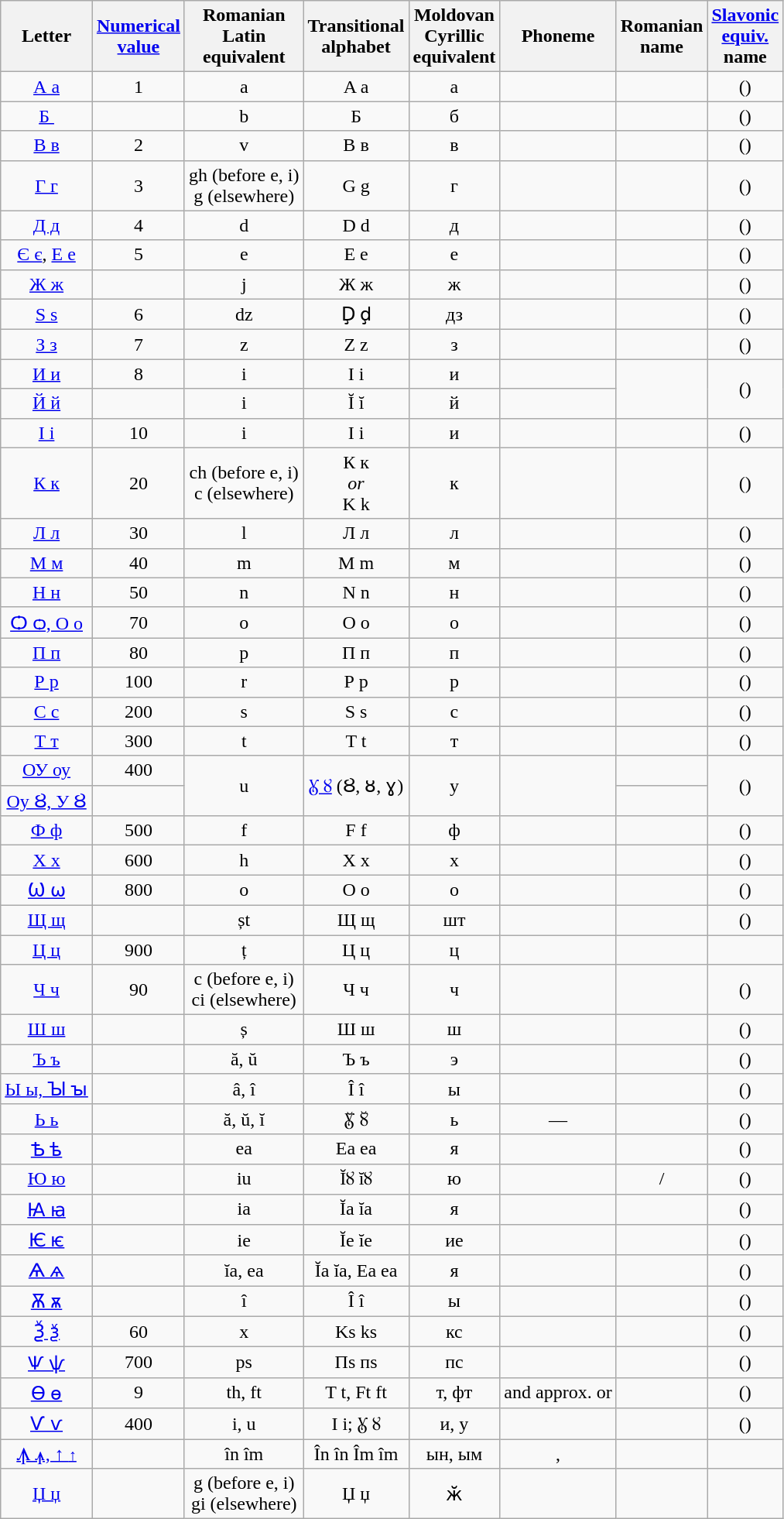<table class="wikitable" style="text-align:center">
<tr>
<th>Letter</th>
<th><a href='#'>Numerical<br>value</a></th>
<th>Romanian<br>Latin<br>equivalent</th>
<th>Transitional<br>alphabet</th>
<th>Moldovan<br>Cyrillic<br>equivalent</th>
<th>Phoneme</th>
<th>Romanian<br>name</th>
<th><a href='#'>Slavonic</a><br><a href='#'>equiv.</a><br>name</th>
</tr>
<tr>
<td><a href='#'>А а</a></td>
<td>1</td>
<td>a</td>
<td>A a</td>
<td>а</td>
<td></td>
<td></td>
<td> ()</td>
</tr>
<tr>
<td><a href='#'>Б </a></td>
<td></td>
<td>b</td>
<td>Б </td>
<td>б</td>
<td></td>
<td></td>
<td> ()</td>
</tr>
<tr>
<td><a href='#'>В в</a></td>
<td>2</td>
<td>v</td>
<td>В в</td>
<td>в</td>
<td></td>
<td></td>
<td> ()</td>
</tr>
<tr>
<td><a href='#'>Г г</a></td>
<td>3</td>
<td>gh (before e, i)<br>g (elsewhere)</td>
<td>G g</td>
<td>г</td>
<td></td>
<td></td>
<td> ()</td>
</tr>
<tr>
<td><a href='#'>Д д</a></td>
<td>4</td>
<td>d</td>
<td>D d</td>
<td>д</td>
<td></td>
<td></td>
<td> ()</td>
</tr>
<tr>
<td><a href='#'>Є є</a>, <a href='#'>Е е</a></td>
<td>5</td>
<td>e</td>
<td>E e</td>
<td>е</td>
<td></td>
<td></td>
<td> ()</td>
</tr>
<tr>
<td><a href='#'>Ж ж</a></td>
<td></td>
<td>j</td>
<td>Ж ж</td>
<td>ж</td>
<td></td>
<td></td>
<td> ()</td>
</tr>
<tr>
<td><a href='#'>Ѕ ѕ</a></td>
<td>6</td>
<td>dz</td>
<td>Ḑ ḑ</td>
<td>дз</td>
<td></td>
<td></td>
<td> ()</td>
</tr>
<tr>
<td><a href='#'>З з</a></td>
<td>7</td>
<td>z</td>
<td>Z z</td>
<td>з</td>
<td></td>
<td></td>
<td> ()</td>
</tr>
<tr>
<td><a href='#'>И и</a></td>
<td>8</td>
<td>i</td>
<td>I i</td>
<td>и</td>
<td></td>
<td rowspan="2"></td>
<td rowspan="2"> ()</td>
</tr>
<tr>
<td><a href='#'>Й й</a></td>
<td></td>
<td>i</td>
<td>Ĭ ĭ</td>
<td>й</td>
<td></td>
</tr>
<tr>
<td><a href='#'>І і</a></td>
<td>10</td>
<td>i</td>
<td>I i</td>
<td>и</td>
<td></td>
<td></td>
<td> ()</td>
</tr>
<tr>
<td><a href='#'>К к</a></td>
<td>20</td>
<td>ch (before e, i)<br>c (elsewhere)</td>
<td>К к<br> <em>or</em><br> K k</td>
<td>к</td>
<td></td>
<td></td>
<td> ()</td>
</tr>
<tr>
<td><a href='#'>Л л</a></td>
<td>30</td>
<td>l</td>
<td>Л л</td>
<td>л</td>
<td></td>
<td></td>
<td> ()</td>
</tr>
<tr>
<td><a href='#'>М м</a></td>
<td>40</td>
<td>m</td>
<td>M m</td>
<td>м</td>
<td></td>
<td></td>
<td> ()</td>
</tr>
<tr>
<td><a href='#'>Н н</a></td>
<td>50</td>
<td>n</td>
<td>N n</td>
<td>н</td>
<td></td>
<td></td>
<td> ()</td>
</tr>
<tr>
<td><a href='#'>Ѻ ѻ, О о</a></td>
<td>70</td>
<td>o</td>
<td>O o</td>
<td>о</td>
<td></td>
<td></td>
<td> ()</td>
</tr>
<tr>
<td><a href='#'>П п</a></td>
<td>80</td>
<td>p</td>
<td>П п</td>
<td>п</td>
<td></td>
<td></td>
<td> ()</td>
</tr>
<tr>
<td><a href='#'>Р р</a></td>
<td>100</td>
<td>r</td>
<td>Р р</td>
<td>р</td>
<td></td>
<td></td>
<td> ()</td>
</tr>
<tr>
<td><a href='#'>С с</a></td>
<td>200</td>
<td>s</td>
<td>S s</td>
<td>с</td>
<td></td>
<td></td>
<td> ()</td>
</tr>
<tr>
<td><a href='#'>Т т</a></td>
<td>300</td>
<td>t</td>
<td>T t</td>
<td>т</td>
<td></td>
<td></td>
<td> ()</td>
</tr>
<tr>
<td><a href='#'>ОУ оу</a></td>
<td>400</td>
<td rowspan="2">u</td>
<td rowspan="2"><a href='#'>Ꙋ ꙋ</a> (Ȣ, ȣ, ɣ)</td>
<td rowspan="2">у</td>
<td rowspan="2"></td>
<td></td>
<td rowspan="2"> ()</td>
</tr>
<tr>
<td><a href='#'>Оу Ȣ, У Ȣ</a></td>
<td></td>
<td></td>
</tr>
<tr>
<td><a href='#'>Ф ф</a></td>
<td>500</td>
<td>f</td>
<td>F f</td>
<td>ф</td>
<td></td>
<td></td>
<td> ()</td>
</tr>
<tr>
<td><a href='#'>Х х</a></td>
<td>600</td>
<td>h</td>
<td>Х х</td>
<td>х</td>
<td></td>
<td></td>
<td> ()</td>
</tr>
<tr>
<td><a href='#'>Ѡ ѡ</a></td>
<td>800</td>
<td>o</td>
<td>O o</td>
<td>о</td>
<td></td>
<td></td>
<td> ()</td>
</tr>
<tr>
<td><a href='#'>Щ щ</a></td>
<td></td>
<td>șt</td>
<td>Щ щ</td>
<td>шт</td>
<td></td>
<td></td>
<td> ()</td>
</tr>
<tr>
<td><a href='#'>Ц ц</a></td>
<td>900</td>
<td>ț</td>
<td>Ц ц</td>
<td>ц</td>
<td></td>
<td></td>
<td></td>
</tr>
<tr>
<td><a href='#'>Ч ч</a></td>
<td>90</td>
<td>c (before e, i)<br>ci (elsewhere)</td>
<td>Ч ч</td>
<td>ч</td>
<td></td>
<td></td>
<td> ()</td>
</tr>
<tr>
<td><a href='#'>Ш ш</a></td>
<td></td>
<td>ș</td>
<td>Ш ш</td>
<td>ш</td>
<td></td>
<td></td>
<td> ()</td>
</tr>
<tr>
<td><a href='#'>Ъ ъ</a></td>
<td></td>
<td>ă, ŭ</td>
<td>Ъ ъ</td>
<td>э</td>
<td></td>
<td></td>
<td> ()</td>
</tr>
<tr>
<td><a href='#'>Ы ы, Ꙑ ꙑ</a></td>
<td></td>
<td>â, î</td>
<td>Î î</td>
<td>ы</td>
<td></td>
<td></td>
<td> ()</td>
</tr>
<tr>
<td><a href='#'>Ь ь</a></td>
<td></td>
<td>ă, ŭ, ĭ</td>
<td>Ꙋ̆ ꙋ̆</td>
<td>ь</td>
<td>—</td>
<td></td>
<td> ()</td>
</tr>
<tr>
<td><a href='#'>Ѣ ѣ</a></td>
<td></td>
<td>ea</td>
<td>Ea ea</td>
<td>я</td>
<td></td>
<td></td>
<td> ()</td>
</tr>
<tr>
<td><a href='#'>Ю ю</a></td>
<td></td>
<td>iu</td>
<td>Ĭꙋ ĭꙋ</td>
<td>ю</td>
<td></td>
<td> / </td>
<td> ()</td>
</tr>
<tr>
<td><a href='#'>Ꙗ ꙗ</a></td>
<td></td>
<td>ia</td>
<td>Ĭa ĭa</td>
<td>я</td>
<td></td>
<td></td>
<td> ()</td>
</tr>
<tr>
<td><a href='#'>Ѥ ѥ</a></td>
<td></td>
<td>ie</td>
<td>Ĭe ĭe</td>
<td>ие</td>
<td></td>
<td></td>
<td> ()</td>
</tr>
<tr>
<td><a href='#'>Ѧ ѧ</a></td>
<td></td>
<td>ĭa, ea</td>
<td>Ĭa ĭa, Ea ea</td>
<td>я</td>
<td></td>
<td></td>
<td> ()</td>
</tr>
<tr>
<td><a href='#'>Ѫ ѫ</a></td>
<td></td>
<td>î</td>
<td>Î î</td>
<td>ы</td>
<td></td>
<td></td>
<td> ()</td>
</tr>
<tr>
<td><a href='#'>Ѯ ѯ</a></td>
<td>60</td>
<td>x</td>
<td>Ks ks</td>
<td>кс</td>
<td></td>
<td></td>
<td> ()</td>
</tr>
<tr>
<td><a href='#'>Ѱ ѱ</a></td>
<td>700</td>
<td>ps</td>
<td>Пs пs</td>
<td>пс</td>
<td></td>
<td></td>
<td> ()</td>
</tr>
<tr>
<td><a href='#'>Ѳ ѳ</a></td>
<td>9</td>
<td>th, ft</td>
<td>T t, Ft ft</td>
<td>т, фт</td>
<td> and approx.  or </td>
<td></td>
<td> ()</td>
</tr>
<tr>
<td><a href='#'>Ѵ ѵ</a></td>
<td>400</td>
<td>i, u</td>
<td>I i; Ꙋ ꙋ</td>
<td>и, у</td>
<td></td>
<td></td>
<td> ()</td>
</tr>
<tr>
<td><a href='#'>Ꙟ ꙟ, ↑ <small>↑</small></a></td>
<td></td>
<td>în îm</td>
<td>În în Îm îm</td>
<td>ын, ым</td>
<td>, </td>
<td></td>
<td></td>
</tr>
<tr>
<td><a href='#'>Џ џ</a></td>
<td></td>
<td>g (before e, i)<br>gi (elsewhere)</td>
<td>Џ џ</td>
<td>ӂ</td>
<td></td>
<td></td>
<td></td>
</tr>
</table>
